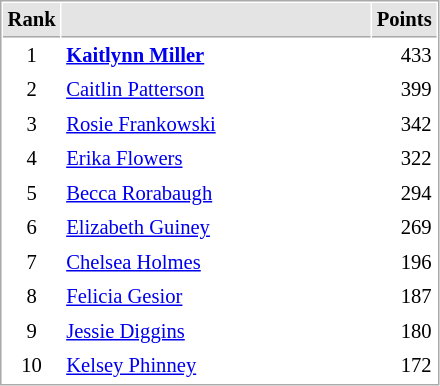<table cellspacing="1" cellpadding="3" style="border:1px solid #AAAAAA;font-size:86%">
<tr style="background-color: #E4E4E4;">
<th style="border-bottom:1px solid #AAAAAA" width=10>Rank</th>
<th style="border-bottom:1px solid #AAAAAA" width=200></th>
<th style="border-bottom:1px solid #AAAAAA" width=20 align=right>Points</th>
</tr>
<tr>
<td align=center>1</td>
<td> <strong><a href='#'>Kaitlynn Miller</a></strong></td>
<td align=right>433</td>
</tr>
<tr>
<td align=center>2</td>
<td> <a href='#'>Caitlin Patterson</a></td>
<td align=right>399</td>
</tr>
<tr>
<td align=center>3</td>
<td> <a href='#'>Rosie Frankowski</a></td>
<td align=right>342</td>
</tr>
<tr>
<td align=center>4</td>
<td> <a href='#'>Erika Flowers</a></td>
<td align=right>322</td>
</tr>
<tr>
<td align=center>5</td>
<td> <a href='#'>Becca Rorabaugh</a></td>
<td align=right>294</td>
</tr>
<tr>
<td align=center>6</td>
<td> <a href='#'>Elizabeth Guiney</a></td>
<td align=right>269</td>
</tr>
<tr>
<td align=center>7</td>
<td> <a href='#'>Chelsea Holmes</a></td>
<td align=right>196</td>
</tr>
<tr>
<td align=center>8</td>
<td> <a href='#'>Felicia Gesior</a></td>
<td align=right>187</td>
</tr>
<tr>
<td align=center>9</td>
<td> <a href='#'>Jessie Diggins</a></td>
<td align=right>180</td>
</tr>
<tr>
<td align=center>10</td>
<td> <a href='#'>Kelsey Phinney</a></td>
<td align=right>172</td>
</tr>
</table>
